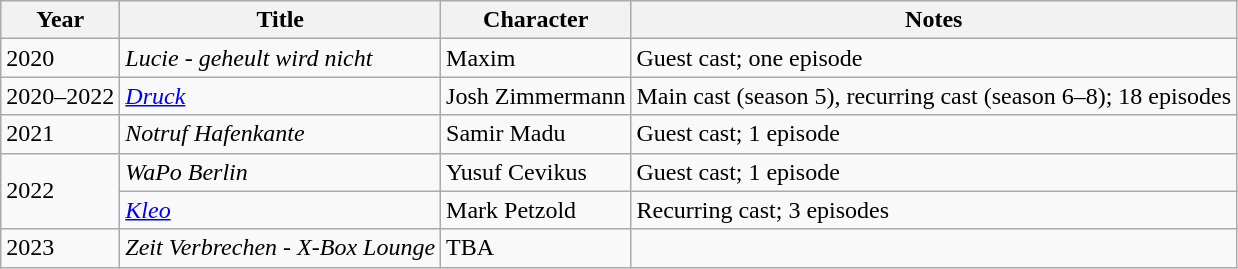<table class="wikitable">
<tr>
<th>Year</th>
<th>Title</th>
<th>Character</th>
<th>Notes</th>
</tr>
<tr>
<td>2020</td>
<td><em>Lucie - geheult wird nicht</em></td>
<td>Maxim</td>
<td>Guest cast; one episode</td>
</tr>
<tr>
<td>2020–2022</td>
<td><em><a href='#'>Druck</a></em></td>
<td>Josh Zimmermann</td>
<td>Main cast (season 5), recurring cast (season 6–8); 18 episodes</td>
</tr>
<tr>
<td>2021</td>
<td><em>Notruf Hafenkante</em></td>
<td>Samir Madu</td>
<td>Guest cast; 1 episode</td>
</tr>
<tr>
<td rowspan=2>2022</td>
<td><em>WaPo Berlin</em></td>
<td>Yusuf Cevikus</td>
<td>Guest cast; 1 episode</td>
</tr>
<tr>
<td><em><a href='#'>Kleo</a></em></td>
<td>Mark Petzold</td>
<td>Recurring cast; 3 episodes</td>
</tr>
<tr>
<td>2023</td>
<td><em>Zeit Verbrechen - X-Box Lounge</em></td>
<td>TBA</td>
<td></td>
</tr>
</table>
